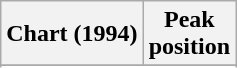<table class="wikitable sortable plainrowheaders" style="text-align:center">
<tr>
<th scope="col">Chart (1994)</th>
<th scope="col">Peak<br> position</th>
</tr>
<tr>
</tr>
<tr>
</tr>
</table>
